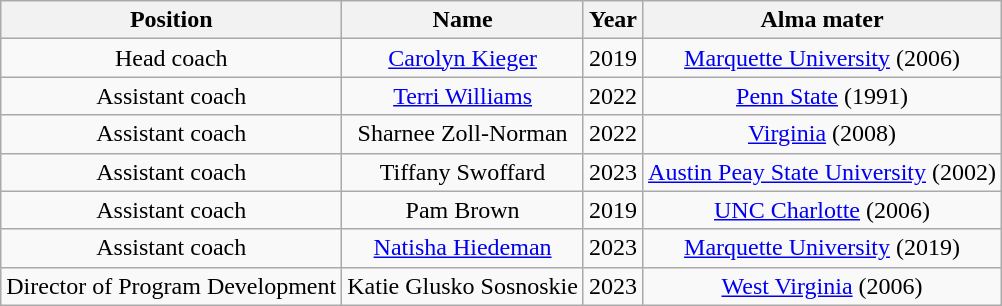<table class="wikitable" style="text-align: center;">
<tr>
<th>Position</th>
<th>Name</th>
<th>Year</th>
<th>Alma mater</th>
</tr>
<tr>
<td>Head coach</td>
<td><a href='#'>Carolyn Kieger</a></td>
<td>2019</td>
<td><a href='#'>Marquette University</a> (2006)</td>
</tr>
<tr>
<td>Assistant coach</td>
<td><a href='#'>Terri Williams</a></td>
<td>2022</td>
<td><a href='#'>Penn State</a> (1991)</td>
</tr>
<tr>
<td>Assistant coach</td>
<td>Sharnee Zoll-Norman</td>
<td>2022</td>
<td><a href='#'>Virginia</a> (2008)</td>
</tr>
<tr>
<td>Assistant coach</td>
<td>Tiffany Swoffard</td>
<td>2023</td>
<td><a href='#'>Austin Peay State University</a> (2002)</td>
</tr>
<tr>
<td>Assistant coach</td>
<td>Pam Brown</td>
<td>2019</td>
<td><a href='#'>UNC Charlotte</a> (2006)</td>
</tr>
<tr>
<td>Assistant coach</td>
<td><a href='#'>Natisha Hiedeman</a></td>
<td>2023</td>
<td><a href='#'>Marquette University</a> (2019)</td>
</tr>
<tr>
<td>Director of Program Development</td>
<td>Katie Glusko Sosnoskie</td>
<td>2023</td>
<td><a href='#'>West Virginia</a> (2006)</td>
</tr>
</table>
